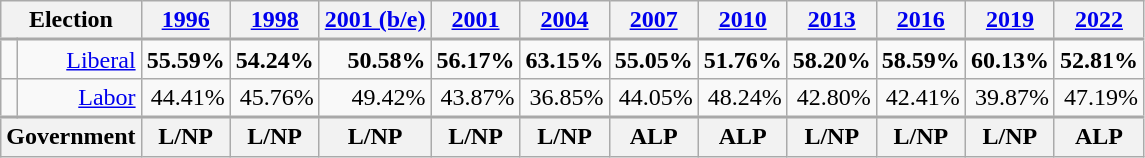<table class="wikitable">
<tr align="right" style="border-bottom: 2px solid darkgray;">
<th colspan="2">Election</th>
<th><a href='#'>1996</a></th>
<th><a href='#'>1998</a></th>
<th><a href='#'>2001 (b/e)</a></th>
<th><a href='#'>2001</a></th>
<th><a href='#'>2004</a></th>
<th><a href='#'>2007</a></th>
<th><a href='#'>2010</a></th>
<th><a href='#'>2013</a></th>
<th><a href='#'>2016</a></th>
<th><a href='#'>2019</a></th>
<th><a href='#'>2022</a></th>
</tr>
<tr align="right">
<td width="1pt" > </td>
<td><a href='#'>Liberal</a></td>
<td><strong>55.59%</strong></td>
<td><strong>54.24%</strong></td>
<td><strong>50.58%</strong></td>
<td><strong>56.17%</strong></td>
<td><strong>63.15%</strong></td>
<td><strong>55.05%</strong></td>
<td><strong>51.76%</strong></td>
<td><strong>58.20%</strong></td>
<td><strong>58.59%</strong></td>
<td><strong>60.13%</strong></td>
<td><strong>52.81%</strong></td>
</tr>
<tr align="right" style="border-bottom: 2px solid darkgray;">
<td width="1pt" > </td>
<td><a href='#'>Labor</a></td>
<td>44.41%</td>
<td>45.76%</td>
<td>49.42%</td>
<td>43.87%</td>
<td>36.85%</td>
<td>44.05%</td>
<td>48.24%</td>
<td>42.80%</td>
<td>42.41%</td>
<td>39.87%</td>
<td>47.19%</td>
</tr>
<tr align="right">
<th colspan="2">Government</th>
<th>L/NP</th>
<th>L/NP</th>
<th>L/NP</th>
<th>L/NP</th>
<th>L/NP</th>
<th>ALP</th>
<th>ALP</th>
<th>L/NP</th>
<th>L/NP</th>
<th>L/NP</th>
<th>ALP</th>
</tr>
</table>
